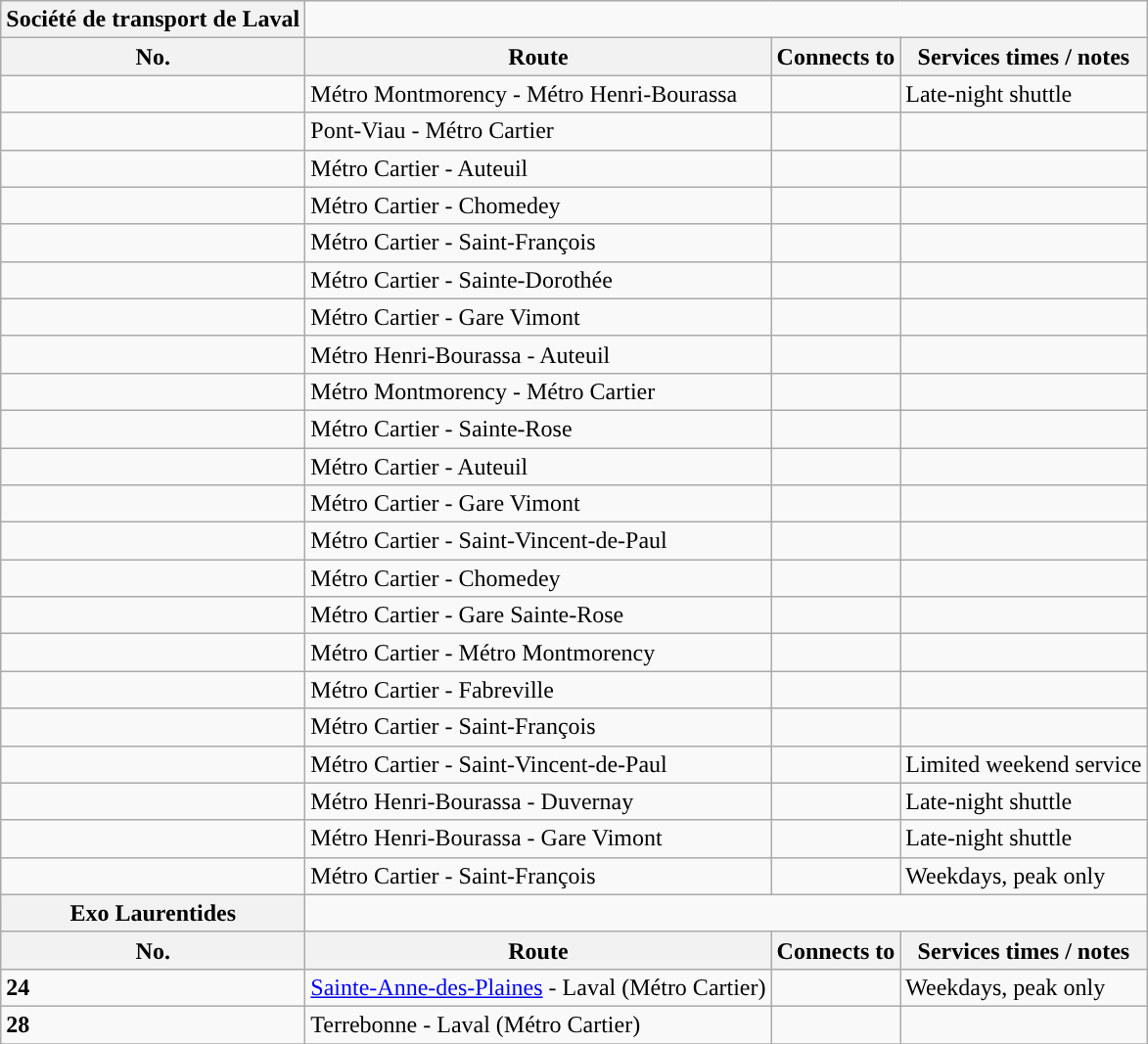<table class="wikitable" align="center">
<tr>
<th style="background: #">Société de transport de Laval</th>
</tr>
<tr>
<th>No.</th>
<th>Route</th>
<th>Connects to</th>
<th>Services times / notes</th>
</tr>
<tr>
<td></td>
<td>Métro Montmorency - Métro Henri-Bourassa</td>
<td></td>
<td>Late-night shuttle</td>
</tr>
<tr>
<td></td>
<td>Pont-Viau - Métro Cartier</td>
<td></td>
<td></td>
</tr>
<tr>
<td></td>
<td>Métro Cartier - Auteuil</td>
<td></td>
<td></td>
</tr>
<tr>
<td></td>
<td>Métro Cartier - Chomedey</td>
<td></td>
<td></td>
</tr>
<tr>
<td></td>
<td>Métro Cartier - Saint-François</td>
<td></td>
<td></td>
</tr>
<tr>
<td></td>
<td>Métro Cartier - Sainte-Dorothée</td>
<td></td>
<td></td>
</tr>
<tr>
<td></td>
<td>Métro Cartier - Gare Vimont</td>
<td></td>
<td></td>
</tr>
<tr>
<td></td>
<td>Métro Henri-Bourassa - Auteuil</td>
<td></td>
<td></td>
</tr>
<tr>
<td></td>
<td>Métro Montmorency - Métro Cartier</td>
<td></td>
<td></td>
</tr>
<tr>
<td></td>
<td>Métro Cartier - Sainte-Rose</td>
<td></td>
<td></td>
</tr>
<tr>
<td></td>
<td>Métro Cartier - Auteuil</td>
<td></td>
<td></td>
</tr>
<tr>
<td></td>
<td>Métro Cartier - Gare Vimont</td>
<td></td>
<td></td>
</tr>
<tr>
<td></td>
<td>Métro Cartier - Saint-Vincent-de-Paul</td>
<td></td>
<td></td>
</tr>
<tr>
<td></td>
<td>Métro Cartier - Chomedey</td>
<td></td>
<td></td>
</tr>
<tr>
<td></td>
<td>Métro Cartier - Gare Sainte-Rose</td>
<td></td>
<td></td>
</tr>
<tr>
<td></td>
<td>Métro Cartier - Métro Montmorency</td>
<td></td>
<td></td>
</tr>
<tr>
<td></td>
<td>Métro Cartier - Fabreville</td>
<td></td>
<td></td>
</tr>
<tr>
<td></td>
<td>Métro Cartier - Saint-François</td>
<td></td>
<td></td>
</tr>
<tr>
<td></td>
<td>Métro Cartier - Saint-Vincent-de-Paul</td>
<td></td>
<td>Limited weekend service</td>
</tr>
<tr>
<td></td>
<td>Métro Henri-Bourassa - Duvernay</td>
<td></td>
<td>Late-night shuttle</td>
</tr>
<tr>
<td></td>
<td>Métro Henri-Bourassa - Gare Vimont</td>
<td></td>
<td>Late-night shuttle</td>
</tr>
<tr>
<td></td>
<td>Métro Cartier - Saint-François</td>
<td></td>
<td>Weekdays, peak only</td>
</tr>
<tr>
<th style="background: #">Exo Laurentides</th>
</tr>
<tr>
<th>No.</th>
<th>Route</th>
<th>Connects to</th>
<th>Services times / notes</th>
</tr>
<tr>
<td {{border> <strong>24</strong></td>
<td><a href='#'>Sainte-Anne-des-Plaines</a> - Laval (Métro Cartier)</td>
<td></td>
<td>Weekdays, peak only</td>
</tr>
<tr>
<td {{border> <strong>28</strong></td>
<td>Terrebonne - Laval (Métro Cartier)</td>
<td></td>
<td></td>
</tr>
<tr>
</tr>
</table>
